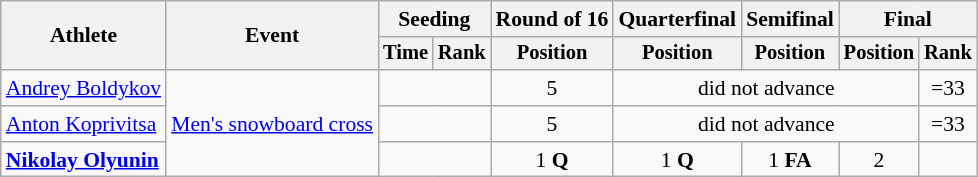<table class="wikitable" style="font-size:90%">
<tr>
<th rowspan=2>Athlete</th>
<th rowspan=2>Event</th>
<th colspan=2>Seeding</th>
<th>Round of 16</th>
<th>Quarterfinal</th>
<th>Semifinal</th>
<th colspan=2>Final</th>
</tr>
<tr style="font-size:95%">
<th>Time</th>
<th>Rank</th>
<th>Position</th>
<th>Position</th>
<th>Position</th>
<th>Position</th>
<th>Rank</th>
</tr>
<tr align=center>
<td align=left><a href='#'>Andrey Boldykov</a></td>
<td align=left rowspan=3><a href='#'>Men's snowboard cross</a></td>
<td colspan=2></td>
<td>5</td>
<td colspan=3>did not advance</td>
<td>=33</td>
</tr>
<tr align=center>
<td align=left><a href='#'>Anton Koprivitsa</a></td>
<td colspan=2></td>
<td>5</td>
<td colspan=3>did not advance</td>
<td>=33</td>
</tr>
<tr align=center>
<td align=left><strong><a href='#'>Nikolay Olyunin</a></strong></td>
<td colspan=2></td>
<td>1 <strong>Q</strong></td>
<td>1 <strong>Q</strong></td>
<td>1 <strong>FA</strong></td>
<td>2</td>
<td></td>
</tr>
</table>
